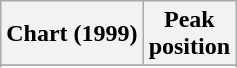<table class="wikitable sortable plainrowheaders" style="text-align:center">
<tr>
<th scope="col">Chart (1999)</th>
<th scope="col">Peak<br>position</th>
</tr>
<tr>
</tr>
<tr>
</tr>
<tr>
</tr>
</table>
